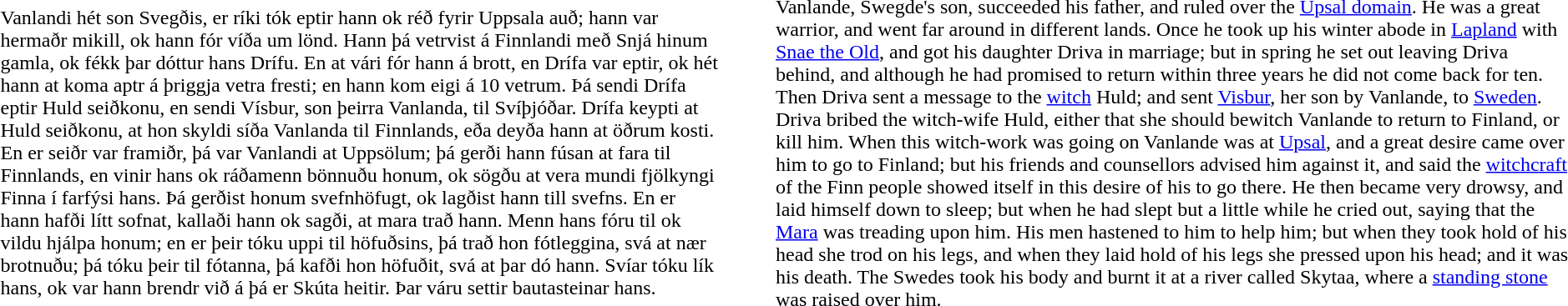<table cellpadding=3>
<tr>
<td><br>Vanlandi hét son Svegðis, er ríki tók eptir hann ok réð fyrir Uppsala auð; hann var hermaðr mikill, ok hann fór víða um lönd. Hann þá vetrvist á Finnlandi með Snjá hinum gamla, ok fékk þar dóttur hans Drífu. En at vári fór hann á brott, en Drífa var eptir, ok hét hann at koma aptr á þriggja vetra fresti; en hann kom eigi á 10 vetrum. Þá sendi Drífa eptir Huld seiðkonu, en sendi Vísbur, son þeirra Vanlanda, til Svíþjóðar. Drífa keypti at Huld seiðkonu, at hon skyldi síða Vanlanda til Finnlands, eða deyða hann at öðrum kosti. En er seiðr var framiðr, þá var Vanlandi at Uppsölum; þá gerði hann fúsan at fara til Finnlands, en vinir hans ok ráðamenn bönnuðu honum, ok sögðu at vera mundi fjölkyngi Finna í farfýsi hans. Þá gerðist honum svefnhöfugt, ok lagðist hann till svefns. En er hann hafði lítt sofnat, kallaði hann ok sagði, at mara trað hann. Menn hans fóru til ok vildu hjálpa honum; en er þeir tóku uppi til höfuðsins, þá trað hon fótleggina, svá at nær brotnuðu; þá tóku þeir til fótanna, þá kafði hon höfuðit, svá at þar dó hann. Svíar tóku lík hans, ok var hann brendr við á þá er Skúta heitir. Þar váru settir bautasteinar hans.</td>
<td width="30"></td>
<td><br>Vanlande, Swegde's son, succeeded his father, and ruled over the
<a href='#'>Upsal domain</a>. He was a great warrior, and went far around in
different lands. Once he took up his winter abode in <a href='#'>Lapland</a>
with <a href='#'>Snae the Old</a>, and got his daughter Driva in marriage; but in
spring he set out leaving Driva behind, and although he had
promised to return within three years he did not come back for
ten. Then Driva sent a message to the <a href='#'>witch</a> Huld; and sent
<a href='#'>Visbur</a>, her son by Vanlande, to <a href='#'>Sweden</a>. Driva bribed the witch-wife Huld, either that she should bewitch Vanlande to return to
Finland, or kill him. When this witch-work was going on Vanlande
was at <a href='#'>Upsal</a>, and a great desire came over him to go to Finland;
but his friends and counsellors advised him against it, and said
the <a href='#'>witchcraft</a> of the Finn people showed itself in this desire of
his to go there. He then became very drowsy, and laid himself
down to sleep; but when he had slept but a little while he cried
out, saying that the <a href='#'>Mara</a> was treading upon him. His men
hastened to him to help him; but when they took hold of his head
she trod on his legs, and when they laid hold of his legs she
pressed upon his head; and it was his death. The Swedes took his
body and burnt it at a river called Skytaa, where a <a href='#'>standing stone</a> was raised over him.</td>
</tr>
</table>
